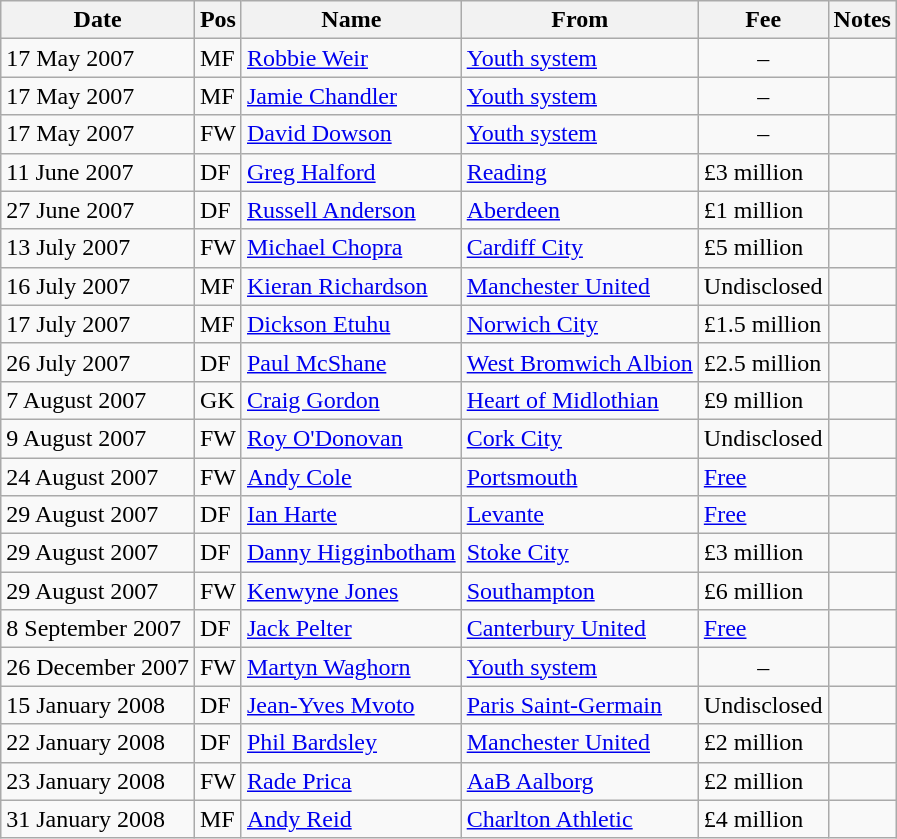<table class="wikitable">
<tr>
<th>Date</th>
<th>Pos</th>
<th>Name</th>
<th>From</th>
<th>Fee</th>
<th>Notes</th>
</tr>
<tr>
<td>17 May 2007</td>
<td>MF</td>
<td><a href='#'>Robbie Weir</a></td>
<td><a href='#'>Youth system</a></td>
<td align="center">–</td>
<td></td>
</tr>
<tr>
<td>17 May 2007</td>
<td>MF</td>
<td><a href='#'>Jamie Chandler</a></td>
<td><a href='#'>Youth system</a></td>
<td align="center">–</td>
<td></td>
</tr>
<tr>
<td>17 May 2007</td>
<td>FW</td>
<td><a href='#'>David Dowson</a></td>
<td><a href='#'>Youth system</a></td>
<td align="center">–</td>
<td></td>
</tr>
<tr>
<td>11 June 2007</td>
<td>DF</td>
<td><a href='#'>Greg Halford</a></td>
<td><a href='#'>Reading</a></td>
<td>£3 million</td>
<td></td>
</tr>
<tr>
<td>27 June 2007</td>
<td>DF</td>
<td><a href='#'>Russell Anderson</a></td>
<td><a href='#'>Aberdeen</a></td>
<td>£1 million</td>
<td></td>
</tr>
<tr>
<td>13 July 2007</td>
<td>FW</td>
<td><a href='#'>Michael Chopra</a></td>
<td><a href='#'>Cardiff City</a></td>
<td>£5 million</td>
<td></td>
</tr>
<tr>
<td>16 July 2007</td>
<td>MF</td>
<td><a href='#'>Kieran Richardson</a></td>
<td><a href='#'>Manchester United</a></td>
<td>Undisclosed</td>
<td></td>
</tr>
<tr>
<td>17 July 2007</td>
<td>MF</td>
<td><a href='#'>Dickson Etuhu</a></td>
<td><a href='#'>Norwich City</a></td>
<td>£1.5 million</td>
<td></td>
</tr>
<tr>
<td>26 July 2007</td>
<td>DF</td>
<td><a href='#'>Paul McShane</a></td>
<td><a href='#'>West Bromwich Albion</a></td>
<td>£2.5 million</td>
<td></td>
</tr>
<tr>
<td>7 August 2007</td>
<td>GK</td>
<td><a href='#'>Craig Gordon</a></td>
<td><a href='#'>Heart of Midlothian</a></td>
<td>£9 million</td>
<td></td>
</tr>
<tr>
<td>9 August 2007</td>
<td>FW</td>
<td><a href='#'>Roy O'Donovan</a></td>
<td><a href='#'>Cork City</a></td>
<td>Undisclosed</td>
<td></td>
</tr>
<tr>
<td>24 August 2007</td>
<td>FW</td>
<td><a href='#'>Andy Cole</a></td>
<td><a href='#'>Portsmouth</a></td>
<td><a href='#'>Free</a></td>
<td></td>
</tr>
<tr>
<td>29 August 2007</td>
<td>DF</td>
<td><a href='#'>Ian Harte</a></td>
<td><a href='#'>Levante</a></td>
<td><a href='#'>Free</a></td>
<td></td>
</tr>
<tr>
<td>29 August 2007</td>
<td>DF</td>
<td><a href='#'>Danny Higginbotham</a></td>
<td><a href='#'>Stoke City</a></td>
<td>£3 million</td>
<td></td>
</tr>
<tr>
<td>29 August 2007</td>
<td>FW</td>
<td><a href='#'>Kenwyne Jones</a></td>
<td><a href='#'>Southampton</a></td>
<td>£6 million</td>
<td></td>
</tr>
<tr>
<td>8 September 2007</td>
<td>DF</td>
<td><a href='#'>Jack Pelter</a></td>
<td><a href='#'>Canterbury United</a></td>
<td><a href='#'>Free</a></td>
<td></td>
</tr>
<tr>
<td>26 December 2007</td>
<td>FW</td>
<td><a href='#'>Martyn Waghorn</a></td>
<td><a href='#'>Youth system</a></td>
<td align="center">–</td>
<td></td>
</tr>
<tr>
<td>15 January 2008</td>
<td>DF</td>
<td><a href='#'>Jean-Yves Mvoto</a></td>
<td><a href='#'>Paris Saint-Germain</a></td>
<td>Undisclosed</td>
<td></td>
</tr>
<tr>
<td>22 January 2008</td>
<td>DF</td>
<td><a href='#'>Phil Bardsley</a></td>
<td><a href='#'>Manchester United</a></td>
<td>£2 million</td>
<td></td>
</tr>
<tr>
<td>23 January 2008</td>
<td>FW</td>
<td><a href='#'>Rade Prica</a></td>
<td><a href='#'>AaB Aalborg</a></td>
<td>£2 million</td>
<td></td>
</tr>
<tr>
<td>31 January 2008</td>
<td>MF</td>
<td><a href='#'>Andy Reid</a></td>
<td><a href='#'>Charlton Athletic</a></td>
<td>£4 million</td>
<td></td>
</tr>
</table>
